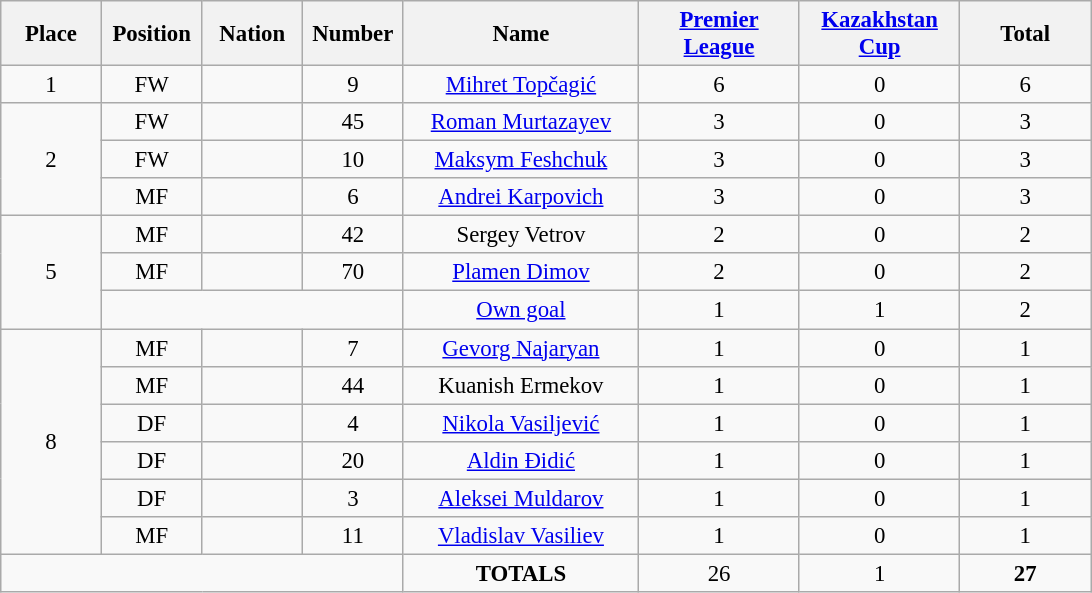<table class="wikitable" style="font-size: 95%; text-align: center;">
<tr>
<th width=60>Place</th>
<th width=60>Position</th>
<th width=60>Nation</th>
<th width=60>Number</th>
<th width=150>Name</th>
<th width=100><a href='#'>Premier League</a></th>
<th width=100><a href='#'>Kazakhstan Cup</a></th>
<th width=80><strong>Total</strong></th>
</tr>
<tr>
<td>1</td>
<td>FW</td>
<td></td>
<td>9</td>
<td><a href='#'>Mihret Topčagić</a></td>
<td>6</td>
<td>0</td>
<td>6</td>
</tr>
<tr>
<td rowspan="3">2</td>
<td>FW</td>
<td></td>
<td>45</td>
<td><a href='#'>Roman Murtazayev</a></td>
<td>3</td>
<td>0</td>
<td>3</td>
</tr>
<tr>
<td>FW</td>
<td></td>
<td>10</td>
<td><a href='#'>Maksym Feshchuk</a></td>
<td>3</td>
<td>0</td>
<td>3</td>
</tr>
<tr>
<td>MF</td>
<td></td>
<td>6</td>
<td><a href='#'>Andrei Karpovich</a></td>
<td>3</td>
<td>0</td>
<td>3</td>
</tr>
<tr>
<td rowspan="3">5</td>
<td>MF</td>
<td></td>
<td>42</td>
<td>Sergey Vetrov</td>
<td>2</td>
<td>0</td>
<td>2</td>
</tr>
<tr>
<td>MF</td>
<td></td>
<td>70</td>
<td><a href='#'>Plamen Dimov</a></td>
<td>2</td>
<td>0</td>
<td>2</td>
</tr>
<tr>
<td colspan="3"></td>
<td><a href='#'>Own goal</a></td>
<td>1</td>
<td>1</td>
<td>2</td>
</tr>
<tr>
<td rowspan="6">8</td>
<td>MF</td>
<td></td>
<td>7</td>
<td><a href='#'>Gevorg Najaryan</a></td>
<td>1</td>
<td>0</td>
<td>1</td>
</tr>
<tr>
<td>MF</td>
<td></td>
<td>44</td>
<td>Kuanish Ermekov</td>
<td>1</td>
<td>0</td>
<td>1</td>
</tr>
<tr>
<td>DF</td>
<td></td>
<td>4</td>
<td><a href='#'>Nikola Vasiljević</a></td>
<td>1</td>
<td>0</td>
<td>1</td>
</tr>
<tr>
<td>DF</td>
<td></td>
<td>20</td>
<td><a href='#'>Aldin Đidić</a></td>
<td>1</td>
<td>0</td>
<td>1</td>
</tr>
<tr>
<td>DF</td>
<td></td>
<td>3</td>
<td><a href='#'>Aleksei Muldarov</a></td>
<td>1</td>
<td>0</td>
<td>1</td>
</tr>
<tr>
<td>MF</td>
<td></td>
<td>11</td>
<td><a href='#'>Vladislav Vasiliev</a></td>
<td>1</td>
<td>0</td>
<td>1</td>
</tr>
<tr>
<td colspan="4"></td>
<td><strong>TOTALS</strong></td>
<td>26</td>
<td>1</td>
<td><strong>27</strong></td>
</tr>
</table>
